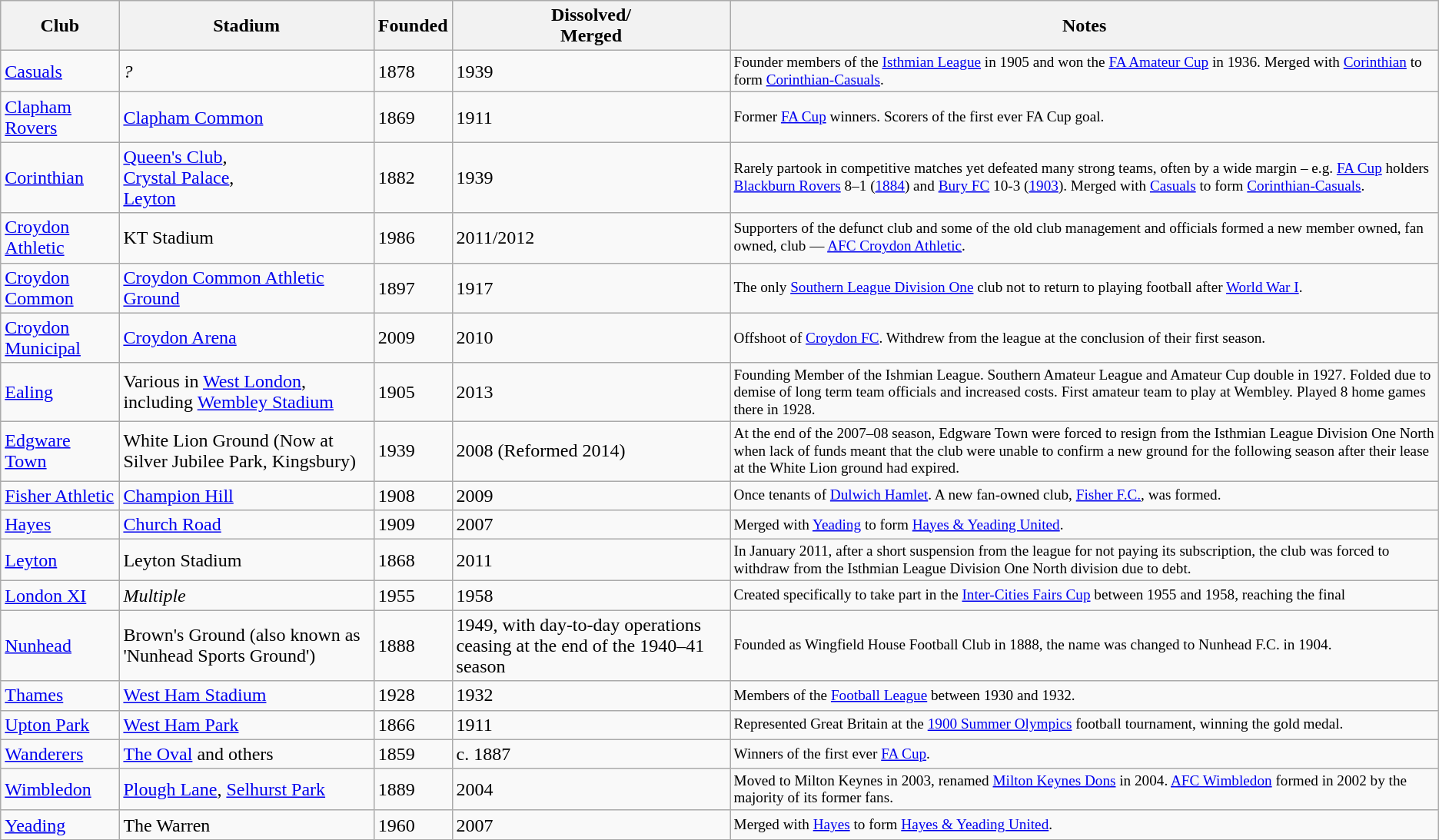<table class="wikitable">
<tr style="background:#efefef;">
<th>Club</th>
<th>Stadium</th>
<th>Founded</th>
<th>Dissolved/<br>Merged</th>
<th>Notes</th>
</tr>
<tr>
<td><a href='#'>Casuals</a></td>
<td><em>?</em></td>
<td>1878</td>
<td>1939</td>
<td style="font-size: 80%">Founder members of the <a href='#'>Isthmian League</a> in 1905 and won the <a href='#'>FA Amateur Cup</a> in 1936. Merged with <a href='#'>Corinthian</a> to form <a href='#'>Corinthian-Casuals</a>.</td>
</tr>
<tr>
<td><a href='#'>Clapham Rovers</a></td>
<td><a href='#'>Clapham Common</a></td>
<td>1869</td>
<td>1911</td>
<td style="font-size: 80%">Former <a href='#'>FA Cup</a> winners. Scorers of the first ever FA Cup goal.</td>
</tr>
<tr>
<td><a href='#'>Corinthian</a></td>
<td><a href='#'>Queen's Club</a>,<br><a href='#'>Crystal Palace</a>,<br><a href='#'>Leyton</a></td>
<td>1882</td>
<td>1939</td>
<td style="font-size: 80%">Rarely partook in competitive matches yet defeated many strong teams, often by a wide margin – e.g. <a href='#'>FA Cup</a> holders <a href='#'>Blackburn Rovers</a> 8–1 (<a href='#'>1884</a>) and <a href='#'>Bury FC</a> 10-3 (<a href='#'>1903</a>). Merged with <a href='#'>Casuals</a> to form <a href='#'>Corinthian-Casuals</a>.</td>
</tr>
<tr>
<td><a href='#'>Croydon Athletic</a></td>
<td>KT Stadium</td>
<td>1986</td>
<td>2011/2012</td>
<td style="font-size: 80%">Supporters of the defunct club and some of the old club management and officials formed a new member owned, fan owned, club — <a href='#'>AFC Croydon Athletic</a>.</td>
</tr>
<tr>
<td><a href='#'>Croydon Common</a></td>
<td><a href='#'>Croydon Common Athletic Ground</a></td>
<td>1897</td>
<td>1917</td>
<td style="font-size: 80%">The only <a href='#'>Southern League Division One</a> club not to return to playing football after <a href='#'>World War I</a>.</td>
</tr>
<tr>
<td><a href='#'>Croydon Municipal</a></td>
<td><a href='#'>Croydon Arena</a></td>
<td>2009</td>
<td>2010</td>
<td style="font-size: 80%">Offshoot of <a href='#'>Croydon FC</a>. Withdrew from the league at the conclusion of their first season.</td>
</tr>
<tr>
<td><a href='#'>Ealing</a></td>
<td>Various in <a href='#'>West London</a>, including <a href='#'>Wembley Stadium</a></td>
<td>1905</td>
<td>2013</td>
<td style="font-size: 80%">Founding Member of the Ishmian League. Southern Amateur League and Amateur Cup double in 1927. Folded due to demise of long term team officials and increased costs. First amateur team to play at Wembley. Played 8 home games there in 1928.</td>
</tr>
<tr>
<td><a href='#'>Edgware Town</a></td>
<td>White Lion Ground (Now at Silver Jubilee Park, Kingsbury)</td>
<td>1939</td>
<td>2008 (Reformed 2014)</td>
<td style="font-size: 80%">At the end of the 2007–08 season, Edgware Town were forced to resign from the Isthmian League Division One North when lack of funds meant that the club were unable to confirm a new ground for the following season after their lease at the White Lion ground had expired.</td>
</tr>
<tr>
<td><a href='#'>Fisher Athletic</a></td>
<td><a href='#'>Champion Hill</a></td>
<td>1908</td>
<td>2009</td>
<td style="font-size: 80%">Once tenants of <a href='#'>Dulwich Hamlet</a>. A new fan-owned club, <a href='#'>Fisher F.C.</a>, was formed.</td>
</tr>
<tr>
<td><a href='#'>Hayes</a></td>
<td><a href='#'>Church Road</a></td>
<td>1909</td>
<td>2007</td>
<td style="font-size: 80%">Merged with <a href='#'>Yeading</a> to form <a href='#'>Hayes & Yeading United</a>.</td>
</tr>
<tr>
<td><a href='#'>Leyton</a></td>
<td>Leyton Stadium</td>
<td>1868</td>
<td>2011</td>
<td style="font-size: 80%">In January 2011, after a short suspension from the league for not paying its subscription, the club was forced to withdraw from the Isthmian League Division One North division due to debt.</td>
</tr>
<tr>
<td><a href='#'>London XI</a></td>
<td><em>Multiple</em></td>
<td>1955</td>
<td>1958</td>
<td style="font-size: 80%">Created specifically to take part in the <a href='#'>Inter-Cities Fairs Cup</a> between 1955 and 1958, reaching the final</td>
</tr>
<tr>
<td><a href='#'>Nunhead</a></td>
<td>Brown's Ground (also known as 'Nunhead Sports Ground')</td>
<td>1888</td>
<td>1949, with day-to-day operations ceasing at the end of the 1940–41 season</td>
<td style="font-size: 80%">Founded as Wingfield House Football Club in 1888, the name was changed to Nunhead F.C. in 1904.</td>
</tr>
<tr>
<td><a href='#'>Thames</a></td>
<td><a href='#'>West Ham Stadium</a></td>
<td>1928</td>
<td>1932</td>
<td style="font-size: 80%">Members of the <a href='#'>Football League</a> between 1930 and 1932.</td>
</tr>
<tr>
<td><a href='#'>Upton Park</a></td>
<td><a href='#'>West Ham Park</a></td>
<td>1866</td>
<td>1911</td>
<td style="font-size: 80%">Represented Great Britain at the <a href='#'>1900 Summer Olympics</a> football tournament, winning the gold medal.</td>
</tr>
<tr>
<td><a href='#'>Wanderers</a></td>
<td><a href='#'>The Oval</a> and others</td>
<td>1859</td>
<td>c. 1887</td>
<td style="font-size: 80%">Winners of the first ever <a href='#'>FA Cup</a>.</td>
</tr>
<tr>
<td><a href='#'>Wimbledon</a></td>
<td><a href='#'>Plough Lane</a>, <a href='#'>Selhurst Park</a></td>
<td>1889</td>
<td>2004</td>
<td style="font-size: 80%">Moved to Milton Keynes in 2003, renamed <a href='#'>Milton Keynes Dons</a> in 2004. <a href='#'>AFC Wimbledon</a> formed in 2002 by the majority of its former fans.</td>
</tr>
<tr>
<td><a href='#'>Yeading</a></td>
<td>The Warren</td>
<td>1960</td>
<td>2007</td>
<td style="font-size: 80%">Merged with <a href='#'>Hayes</a> to form <a href='#'>Hayes & Yeading United</a>.</td>
</tr>
</table>
